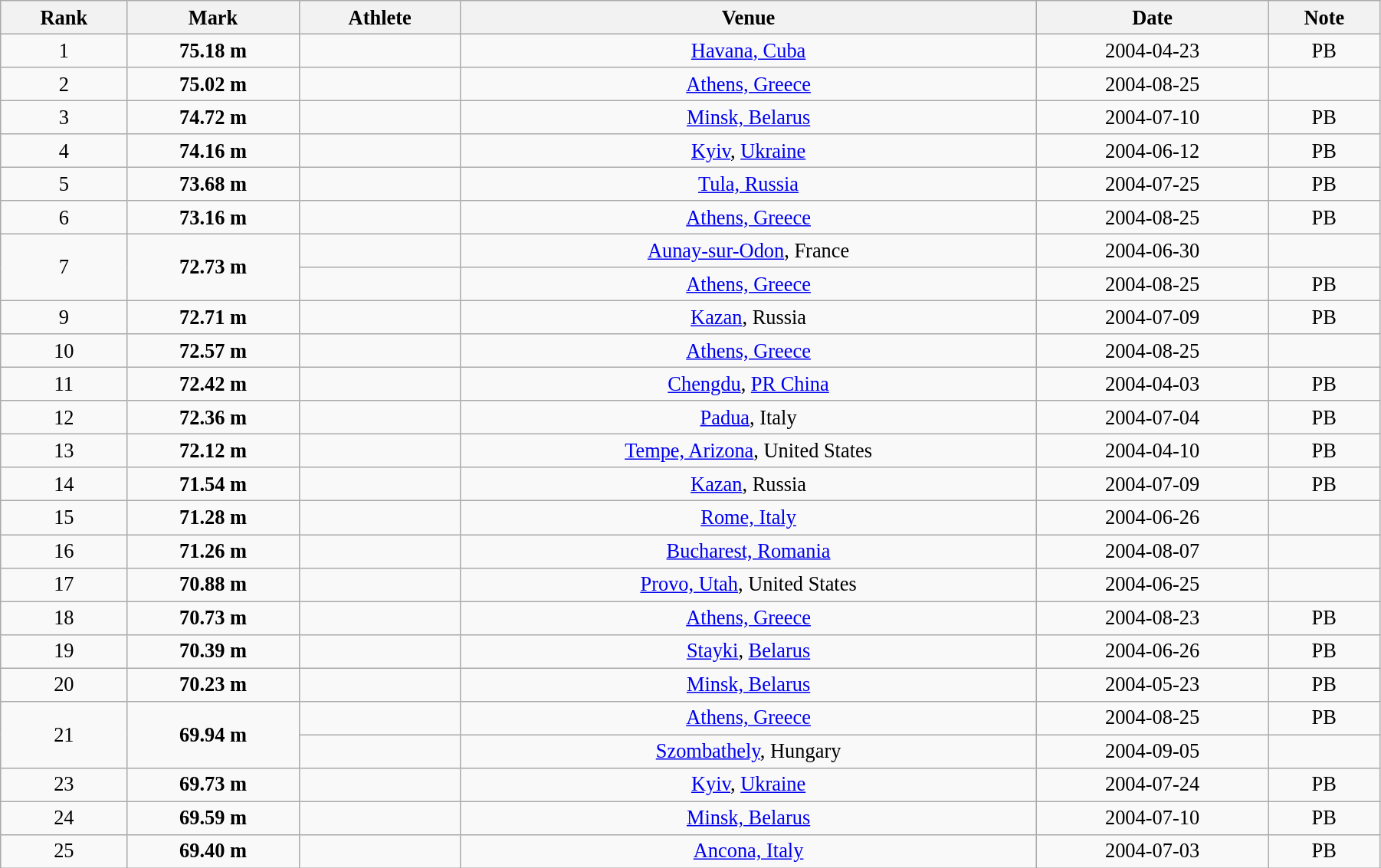<table class="wikitable" style=" text-align:center; font-size:110%;" width="95%">
<tr>
<th>Rank</th>
<th>Mark</th>
<th>Athlete</th>
<th>Venue</th>
<th>Date</th>
<th>Note</th>
</tr>
<tr>
<td>1</td>
<td><strong>75.18 m</strong></td>
<td align=left></td>
<td><a href='#'>Havana, Cuba</a></td>
<td>2004-04-23</td>
<td>PB</td>
</tr>
<tr>
<td>2</td>
<td><strong>75.02 m</strong></td>
<td align=left></td>
<td><a href='#'>Athens, Greece</a></td>
<td>2004-08-25</td>
<td></td>
</tr>
<tr>
<td>3</td>
<td><strong>74.72 m</strong></td>
<td align=left></td>
<td><a href='#'>Minsk, Belarus</a></td>
<td>2004-07-10</td>
<td>PB</td>
</tr>
<tr>
<td>4</td>
<td><strong>74.16 m</strong></td>
<td align=left></td>
<td><a href='#'>Kyiv</a>, <a href='#'>Ukraine</a></td>
<td>2004-06-12</td>
<td>PB</td>
</tr>
<tr>
<td>5</td>
<td><strong>73.68 m</strong></td>
<td align=left></td>
<td><a href='#'>Tula, Russia</a></td>
<td>2004-07-25</td>
<td>PB</td>
</tr>
<tr>
<td>6</td>
<td><strong>73.16 m</strong></td>
<td align=left></td>
<td><a href='#'>Athens, Greece</a></td>
<td>2004-08-25</td>
<td>PB</td>
</tr>
<tr>
<td rowspan=2>7</td>
<td rowspan=2><strong>72.73 m</strong></td>
<td align=left></td>
<td><a href='#'>Aunay-sur-Odon</a>, France</td>
<td>2004-06-30</td>
<td></td>
</tr>
<tr>
<td align=left></td>
<td><a href='#'>Athens, Greece</a></td>
<td>2004-08-25</td>
<td>PB</td>
</tr>
<tr>
<td>9</td>
<td><strong>72.71 m</strong></td>
<td align=left></td>
<td><a href='#'>Kazan</a>, Russia</td>
<td>2004-07-09</td>
<td>PB</td>
</tr>
<tr>
<td>10</td>
<td><strong>72.57 m</strong></td>
<td align=left></td>
<td><a href='#'>Athens, Greece</a></td>
<td>2004-08-25</td>
<td></td>
</tr>
<tr>
<td>11</td>
<td><strong>72.42 m</strong></td>
<td align=left></td>
<td><a href='#'>Chengdu</a>, <a href='#'>PR China</a></td>
<td>2004-04-03</td>
<td>PB</td>
</tr>
<tr>
<td>12</td>
<td><strong>72.36 m</strong></td>
<td align=left></td>
<td><a href='#'>Padua</a>, Italy</td>
<td>2004-07-04</td>
<td>PB</td>
</tr>
<tr>
<td>13</td>
<td><strong>72.12 m</strong></td>
<td align=left></td>
<td><a href='#'>Tempe, Arizona</a>, United States</td>
<td>2004-04-10</td>
<td>PB</td>
</tr>
<tr>
<td>14</td>
<td><strong>71.54 m</strong></td>
<td align=left></td>
<td><a href='#'>Kazan</a>, Russia</td>
<td>2004-07-09</td>
<td>PB</td>
</tr>
<tr>
<td>15</td>
<td><strong>71.28 m</strong></td>
<td align=left></td>
<td><a href='#'>Rome, Italy</a></td>
<td>2004-06-26</td>
<td></td>
</tr>
<tr>
<td>16</td>
<td><strong>71.26 m</strong></td>
<td align=left></td>
<td><a href='#'>Bucharest, Romania</a></td>
<td>2004-08-07</td>
<td></td>
</tr>
<tr>
<td>17</td>
<td><strong>70.88 m</strong></td>
<td align=left></td>
<td><a href='#'>Provo, Utah</a>, United States</td>
<td>2004-06-25</td>
<td></td>
</tr>
<tr>
<td>18</td>
<td><strong>70.73 m</strong></td>
<td align=left></td>
<td><a href='#'>Athens, Greece</a></td>
<td>2004-08-23</td>
<td>PB</td>
</tr>
<tr>
<td>19</td>
<td><strong>70.39 m</strong></td>
<td align=left></td>
<td><a href='#'>Stayki</a>, <a href='#'>Belarus</a></td>
<td>2004-06-26</td>
<td>PB</td>
</tr>
<tr>
<td>20</td>
<td><strong>70.23 m</strong></td>
<td align=left></td>
<td><a href='#'>Minsk, Belarus</a></td>
<td>2004-05-23</td>
<td>PB</td>
</tr>
<tr>
<td rowspan=2>21</td>
<td rowspan=2><strong>69.94 m</strong></td>
<td align=left></td>
<td><a href='#'>Athens, Greece</a></td>
<td>2004-08-25</td>
<td>PB</td>
</tr>
<tr>
<td align=left></td>
<td><a href='#'>Szombathely</a>, Hungary</td>
<td>2004-09-05</td>
<td></td>
</tr>
<tr>
<td>23</td>
<td><strong>69.73 m</strong></td>
<td align=left></td>
<td><a href='#'>Kyiv</a>, <a href='#'>Ukraine</a></td>
<td>2004-07-24</td>
<td>PB</td>
</tr>
<tr>
<td>24</td>
<td><strong>69.59 m</strong></td>
<td align=left></td>
<td><a href='#'>Minsk, Belarus</a></td>
<td>2004-07-10</td>
<td>PB</td>
</tr>
<tr>
<td>25</td>
<td><strong>69.40 m</strong></td>
<td align=left></td>
<td><a href='#'>Ancona, Italy</a></td>
<td>2004-07-03</td>
<td>PB</td>
</tr>
</table>
